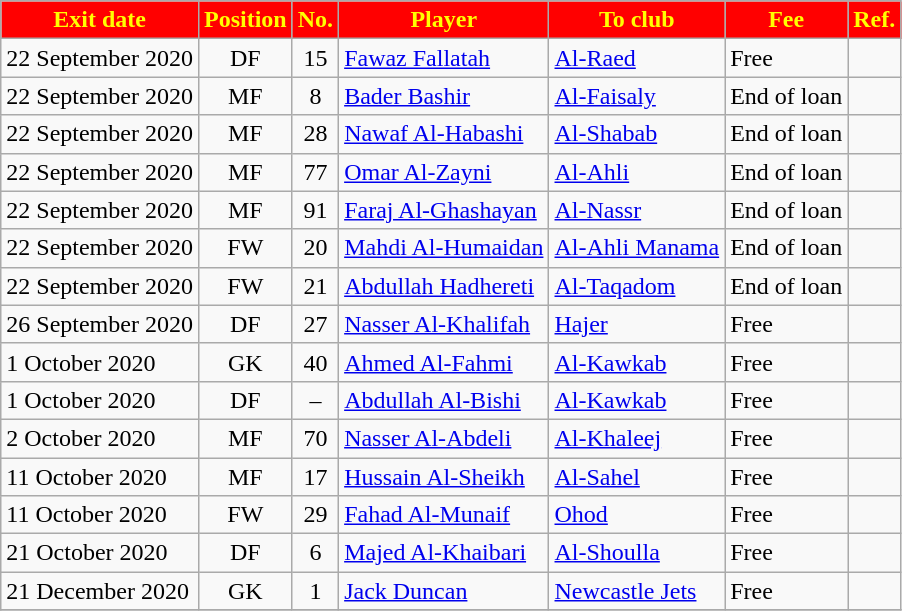<table class="wikitable sortable">
<tr>
<th style="background:red; color:yellow;"><strong>Exit date</strong></th>
<th style="background:red; color:yellow;"><strong>Position</strong></th>
<th style="background:red; color:yellow;"><strong>No.</strong></th>
<th style="background:red; color:yellow;"><strong>Player</strong></th>
<th style="background:red; color:yellow;"><strong>To club</strong></th>
<th style="background:red; color:yellow;"><strong>Fee</strong></th>
<th style="background:red; color:yellow;"><strong>Ref.</strong></th>
</tr>
<tr>
<td>22 September 2020</td>
<td style="text-align:center;">DF</td>
<td style="text-align:center;">15</td>
<td style="text-align:left;"> <a href='#'>Fawaz Fallatah</a></td>
<td style="text-align:left;"> <a href='#'>Al-Raed</a></td>
<td>Free</td>
<td></td>
</tr>
<tr>
<td>22 September 2020</td>
<td style="text-align:center;">MF</td>
<td style="text-align:center;">8</td>
<td style="text-align:left;"> <a href='#'>Bader Bashir</a></td>
<td style="text-align:left;"> <a href='#'>Al-Faisaly</a></td>
<td>End of loan</td>
<td></td>
</tr>
<tr>
<td>22 September 2020</td>
<td style="text-align:center;">MF</td>
<td style="text-align:center;">28</td>
<td style="text-align:left;"> <a href='#'>Nawaf Al-Habashi</a></td>
<td style="text-align:left;"> <a href='#'>Al-Shabab</a></td>
<td>End of loan</td>
<td></td>
</tr>
<tr>
<td>22 September 2020</td>
<td style="text-align:center;">MF</td>
<td style="text-align:center;">77</td>
<td style="text-align:left;"> <a href='#'>Omar Al-Zayni</a></td>
<td style="text-align:left;"> <a href='#'>Al-Ahli</a></td>
<td>End of loan</td>
<td></td>
</tr>
<tr>
<td>22 September 2020</td>
<td style="text-align:center;">MF</td>
<td style="text-align:center;">91</td>
<td style="text-align:left;"> <a href='#'>Faraj Al-Ghashayan</a></td>
<td style="text-align:left;"> <a href='#'>Al-Nassr</a></td>
<td>End of loan</td>
<td></td>
</tr>
<tr>
<td>22 September 2020</td>
<td style="text-align:center;">FW</td>
<td style="text-align:center;">20</td>
<td style="text-align:left;"> <a href='#'>Mahdi Al-Humaidan</a></td>
<td style="text-align:left;"> <a href='#'>Al-Ahli Manama</a></td>
<td>End of loan</td>
<td></td>
</tr>
<tr>
<td>22 September 2020</td>
<td style="text-align:center;">FW</td>
<td style="text-align:center;">21</td>
<td style="text-align:left;"> <a href='#'>Abdullah Hadhereti</a></td>
<td style="text-align:left;"> <a href='#'>Al-Taqadom</a></td>
<td>End of loan</td>
<td></td>
</tr>
<tr>
<td>26 September 2020</td>
<td style="text-align:center;">DF</td>
<td style="text-align:center;">27</td>
<td style="text-align:left;"> <a href='#'>Nasser Al-Khalifah</a></td>
<td style="text-align:left;"> <a href='#'>Hajer</a></td>
<td>Free</td>
<td></td>
</tr>
<tr>
<td>1 October 2020</td>
<td style="text-align:center;">GK</td>
<td style="text-align:center;">40</td>
<td style="text-align:left;"> <a href='#'>Ahmed Al-Fahmi</a></td>
<td style="text-align:left;"> <a href='#'>Al-Kawkab</a></td>
<td>Free</td>
<td></td>
</tr>
<tr>
<td>1 October 2020</td>
<td style="text-align:center;">DF</td>
<td style="text-align:center;">–</td>
<td style="text-align:left;"> <a href='#'>Abdullah Al-Bishi</a></td>
<td style="text-align:left;"> <a href='#'>Al-Kawkab</a></td>
<td>Free</td>
<td></td>
</tr>
<tr>
<td>2 October 2020</td>
<td style="text-align:center;">MF</td>
<td style="text-align:center;">70</td>
<td style="text-align:left;"> <a href='#'>Nasser Al-Abdeli</a></td>
<td style="text-align:left;"> <a href='#'>Al-Khaleej</a></td>
<td>Free</td>
<td></td>
</tr>
<tr>
<td>11 October 2020</td>
<td style="text-align:center;">MF</td>
<td style="text-align:center;">17</td>
<td style="text-align:left;"> <a href='#'>Hussain Al-Sheikh</a></td>
<td style="text-align:left;"> <a href='#'>Al-Sahel</a></td>
<td>Free</td>
<td></td>
</tr>
<tr>
<td>11 October 2020</td>
<td style="text-align:center;">FW</td>
<td style="text-align:center;">29</td>
<td style="text-align:left;"> <a href='#'>Fahad Al-Munaif</a></td>
<td style="text-align:left;"> <a href='#'>Ohod</a></td>
<td>Free</td>
<td></td>
</tr>
<tr>
<td>21 October 2020</td>
<td style="text-align:center;">DF</td>
<td style="text-align:center;">6</td>
<td style="text-align:left;"> <a href='#'>Majed Al-Khaibari</a></td>
<td style="text-align:left;"> <a href='#'>Al-Shoulla</a></td>
<td>Free</td>
<td></td>
</tr>
<tr>
<td>21 December 2020</td>
<td style="text-align:center;">GK</td>
<td style="text-align:center;">1</td>
<td style="text-align:left;"> <a href='#'>Jack Duncan</a></td>
<td style="text-align:left;"> <a href='#'>Newcastle Jets</a></td>
<td>Free</td>
<td></td>
</tr>
<tr>
</tr>
</table>
